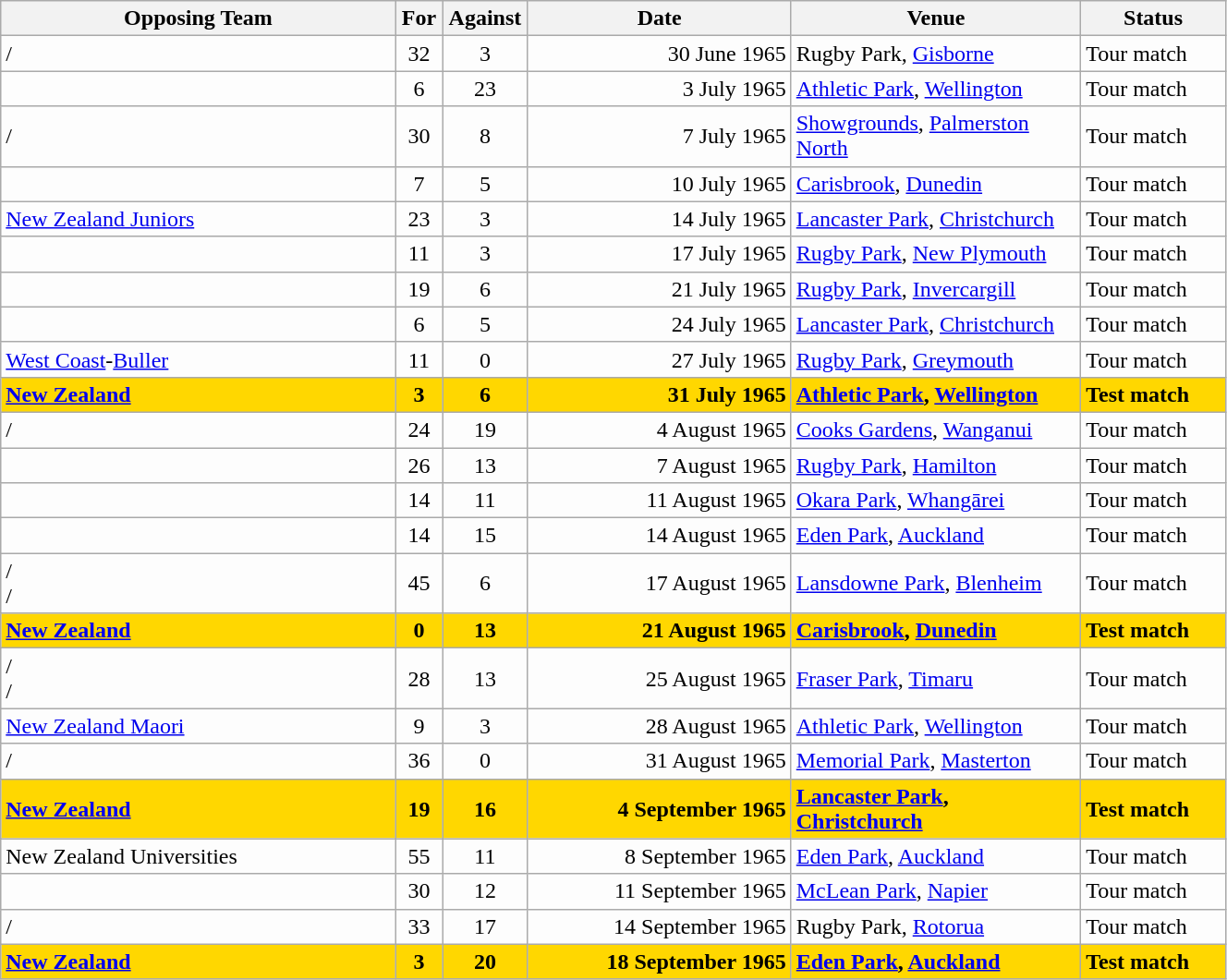<table class = "wikitable" style="width: 70%; border: 1px solid darkgray">
<tr>
<th scope="col" width="30%">Opposing Team</th>
<th scope="col" width="2%">For</th>
<th scope="col" width="3%">Against</th>
<th scope="col" width="20%">Date</th>
<th scope="col" width="22%">Venue</th>
<th scope="col" width="11%">Status</th>
</tr>
<tr bgcolor=#fdfdfd>
<td> /<br></td>
<td align=center width=40>32</td>
<td align=center width=40>3</td>
<td width=140 align=right>30 June 1965</td>
<td>Rugby Park, <a href='#'>Gisborne</a></td>
<td>Tour match</td>
</tr>
<tr bgcolor=#fdfdfd>
<td></td>
<td align=center width=40>6</td>
<td align=center width=40>23</td>
<td width=140 align=right>3 July 1965</td>
<td><a href='#'>Athletic Park</a>, <a href='#'>Wellington</a></td>
<td>Tour match</td>
</tr>
<tr bgcolor=#fdfdfd>
<td> /<br></td>
<td align=center width=40>30</td>
<td align=center width=40>8</td>
<td width=140 align=right>7 July 1965</td>
<td><a href='#'>Showgrounds</a>, <a href='#'>Palmerston North</a></td>
<td>Tour match</td>
</tr>
<tr bgcolor=#fdfdfd>
<td></td>
<td align=center width=40>7</td>
<td align=center width=40>5</td>
<td width=140 align=right>10 July 1965</td>
<td><a href='#'>Carisbrook</a>, <a href='#'>Dunedin</a></td>
<td>Tour match</td>
</tr>
<tr bgcolor=#fdfdfd>
<td> <a href='#'>New Zealand Juniors</a></td>
<td align=center width=40>23</td>
<td align=center width=40>3</td>
<td width=140 align=right>14 July 1965</td>
<td><a href='#'>Lancaster Park</a>, <a href='#'>Christchurch</a></td>
<td>Tour match</td>
</tr>
<tr bgcolor=#fdfdfd>
<td></td>
<td align=center width=40>11</td>
<td align=center width=40>3</td>
<td width=140 align=right>17 July 1965</td>
<td><a href='#'>Rugby Park</a>, <a href='#'>New Plymouth</a></td>
<td>Tour match</td>
</tr>
<tr bgcolor=#fdfdfd>
<td></td>
<td align=center width=40>19</td>
<td align=center width=40>6</td>
<td width=140 align=right>21 July 1965</td>
<td><a href='#'>Rugby Park</a>, <a href='#'>Invercargill</a></td>
<td>Tour match</td>
</tr>
<tr bgcolor=#fdfdfd>
<td></td>
<td align=center width=40>6</td>
<td align=center width=40>5</td>
<td width=140 align=right>24 July 1965</td>
<td><a href='#'>Lancaster Park</a>, <a href='#'>Christchurch</a></td>
<td>Tour match</td>
</tr>
<tr bgcolor=#fdfdfd>
<td> <a href='#'>West Coast</a>-<a href='#'>Buller</a></td>
<td align=center width=40>11</td>
<td align=center width=40>0</td>
<td width=140 align=right>27 July 1965</td>
<td><a href='#'>Rugby Park</a>, <a href='#'>Greymouth</a></td>
<td>Tour match</td>
</tr>
<tr bgcolor=gold>
<td> <strong><a href='#'>New Zealand</a></strong></td>
<td align=center width=40><strong>3</strong></td>
<td align=center width=40><strong>6</strong></td>
<td width=140 align=right><strong>31 July 1965</strong></td>
<td><strong><a href='#'>Athletic Park</a>, <a href='#'>Wellington</a></strong></td>
<td><strong>Test match</strong></td>
</tr>
<tr bgcolor=#fdfdfd>
<td> /<br></td>
<td align=center width=40>24</td>
<td align=center width=40>19</td>
<td width=140 align=right>4 August 1965</td>
<td><a href='#'>Cooks Gardens</a>, <a href='#'>Wanganui</a></td>
<td>Tour match</td>
</tr>
<tr bgcolor=#fdfdfd>
<td></td>
<td align=center width=40>26</td>
<td align=center width=40>13</td>
<td width=140 align=right>7 August 1965</td>
<td><a href='#'>Rugby Park</a>, <a href='#'>Hamilton</a></td>
<td>Tour match</td>
</tr>
<tr bgcolor=#fdfdfd>
<td></td>
<td align=center width=40>14</td>
<td align=center width=40>11</td>
<td width=140 align=right>11 August 1965</td>
<td><a href='#'>Okara Park</a>, <a href='#'>Whangārei</a></td>
<td>Tour match</td>
</tr>
<tr bgcolor=#fdfdfd>
<td></td>
<td align=center width=40>14</td>
<td align=center width=40>15</td>
<td width=140 align=right>14 August 1965</td>
<td><a href='#'>Eden Park</a>, <a href='#'>Auckland</a></td>
<td>Tour match</td>
</tr>
<tr bgcolor=#fdfdfd>
<td> /<br> /<br></td>
<td align=center width=40>45</td>
<td align=center width=40>6</td>
<td width=140 align=right>17 August 1965</td>
<td><a href='#'>Lansdowne Park</a>, <a href='#'>Blenheim</a></td>
<td>Tour match</td>
</tr>
<tr bgcolor=gold>
<td> <strong><a href='#'>New Zealand</a></strong></td>
<td align=center width=40><strong>0</strong></td>
<td align=center width=40><strong>13</strong></td>
<td width=140 align=right><strong>21 August 1965</strong></td>
<td><strong><a href='#'>Carisbrook</a>, <a href='#'>Dunedin</a></strong></td>
<td><strong>Test match</strong></td>
</tr>
<tr bgcolor=#fdfdfd>
<td> /<br> /<br></td>
<td align=center width=40>28</td>
<td align=center width=40>13</td>
<td width=140 align=right>25 August 1965</td>
<td><a href='#'>Fraser Park</a>, <a href='#'>Timaru</a></td>
<td>Tour match</td>
</tr>
<tr bgcolor=#fdfdfd>
<td> <a href='#'>New Zealand Maori</a></td>
<td align=center width=40>9</td>
<td align=center width=40>3</td>
<td width=140 align=right>28 August 1965</td>
<td><a href='#'>Athletic Park</a>, <a href='#'>Wellington</a></td>
<td>Tour match</td>
</tr>
<tr bgcolor=#fdfdfd>
<td> /<br></td>
<td align=center width=40>36</td>
<td align=center width=40>0</td>
<td width=140 align=right>31 August 1965</td>
<td><a href='#'>Memorial Park</a>, <a href='#'>Masterton</a></td>
<td>Tour match</td>
</tr>
<tr bgcolor=gold>
<td> <strong><a href='#'>New Zealand</a></strong></td>
<td align=center width=40><strong>19</strong></td>
<td align=center width=40><strong>16</strong></td>
<td width=140 align=right><strong>4 September 1965</strong></td>
<td><strong><a href='#'>Lancaster Park</a>, <a href='#'>Christchurch</a></strong></td>
<td><strong>Test match</strong></td>
</tr>
<tr bgcolor=#fdfdfd>
<td>New Zealand Universities</td>
<td align=center width=40>55</td>
<td align=center width=40>11</td>
<td width=140 align=right>8 September 1965</td>
<td><a href='#'>Eden Park</a>, <a href='#'>Auckland</a></td>
<td>Tour match</td>
</tr>
<tr bgcolor=#fdfdfd>
<td></td>
<td align=center width=40>30</td>
<td align=center width=40>12</td>
<td width=140 align=right>11 September 1965</td>
<td><a href='#'>McLean Park</a>, <a href='#'>Napier</a></td>
<td>Tour match</td>
</tr>
<tr bgcolor=#fdfdfd>
<td> /<br></td>
<td align=center width=40>33</td>
<td align=center width=40>17</td>
<td width=140 align=right>14 September 1965</td>
<td>Rugby Park, <a href='#'>Rotorua</a></td>
<td>Tour match</td>
</tr>
<tr bgcolor=gold>
<td> <strong><a href='#'>New Zealand</a></strong></td>
<td align=center width=40><strong>3</strong></td>
<td align=center width=40><strong>20</strong></td>
<td width=140 align=right><strong>18 September 1965</strong></td>
<td><strong><a href='#'>Eden Park</a>, <a href='#'>Auckland</a></strong></td>
<td><strong>Test match</strong></td>
</tr>
</table>
